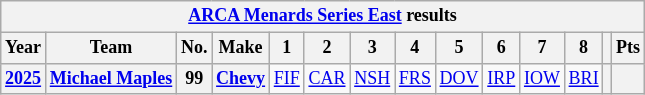<table class="wikitable" style="text-align:center; font-size:75%">
<tr>
<th colspan=15><a href='#'>ARCA Menards Series East</a> results</th>
</tr>
<tr>
<th>Year</th>
<th>Team</th>
<th>No.</th>
<th>Make</th>
<th>1</th>
<th>2</th>
<th>3</th>
<th>4</th>
<th>5</th>
<th>6</th>
<th>7</th>
<th>8</th>
<th></th>
<th>Pts</th>
</tr>
<tr>
<th><a href='#'>2025</a></th>
<th><a href='#'>Michael Maples</a></th>
<th>99</th>
<th><a href='#'>Chevy</a></th>
<td><a href='#'>FIF</a></td>
<td><a href='#'>CAR</a></td>
<td><a href='#'>NSH</a></td>
<td><a href='#'>FRS</a></td>
<td><a href='#'>DOV</a></td>
<td><a href='#'>IRP</a></td>
<td><a href='#'>IOW</a></td>
<td><a href='#'>BRI</a></td>
<th></th>
<th></th>
</tr>
</table>
